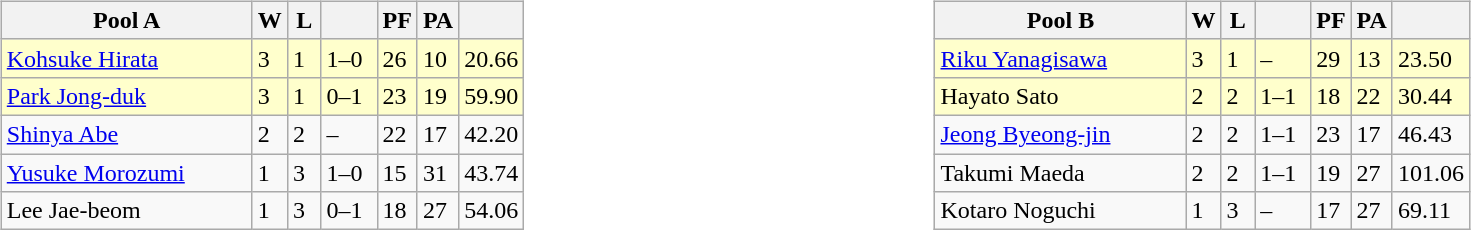<table>
<tr>
<td valign=top width=10%><br><table class=wikitable>
<tr>
<th width=160>Pool A</th>
<th width=15>W</th>
<th width=15>L</th>
<th width=30></th>
<th width=15>PF</th>
<th width=15>PA</th>
<th width=20></th>
</tr>
<tr bgcolor=#ffffcc>
<td> <a href='#'>Kohsuke Hirata</a></td>
<td>3</td>
<td>1</td>
<td>1–0</td>
<td>26</td>
<td>10</td>
<td>20.66</td>
</tr>
<tr bgcolor=#ffffcc>
<td> <a href='#'>Park Jong-duk</a></td>
<td>3</td>
<td>1</td>
<td>0–1</td>
<td>23</td>
<td>19</td>
<td>59.90</td>
</tr>
<tr>
<td> <a href='#'>Shinya Abe</a></td>
<td>2</td>
<td>2</td>
<td>–</td>
<td>22</td>
<td>17</td>
<td>42.20</td>
</tr>
<tr>
<td> <a href='#'>Yusuke Morozumi</a></td>
<td>1</td>
<td>3</td>
<td>1–0</td>
<td>15</td>
<td>31</td>
<td>43.74</td>
</tr>
<tr>
<td> Lee Jae-beom</td>
<td>1</td>
<td>3</td>
<td>0–1</td>
<td>18</td>
<td>27</td>
<td>54.06</td>
</tr>
</table>
</td>
<td valign=top width=10%><br><table class=wikitable>
<tr>
<th width=160>Pool B</th>
<th width=15>W</th>
<th width=15>L</th>
<th width=30></th>
<th width=15>PF</th>
<th width=15>PA</th>
<th width=20></th>
</tr>
<tr bgcolor=#ffffcc>
<td> <a href='#'>Riku Yanagisawa</a></td>
<td>3</td>
<td>1</td>
<td>–</td>
<td>29</td>
<td>13</td>
<td>23.50</td>
</tr>
<tr bgcolor=#ffffcc>
<td> Hayato Sato</td>
<td>2</td>
<td>2</td>
<td>1–1</td>
<td>18</td>
<td>22</td>
<td>30.44</td>
</tr>
<tr>
<td> <a href='#'>Jeong Byeong-jin</a></td>
<td>2</td>
<td>2</td>
<td>1–1</td>
<td>23</td>
<td>17</td>
<td>46.43</td>
</tr>
<tr>
<td> Takumi Maeda</td>
<td>2</td>
<td>2</td>
<td>1–1</td>
<td>19</td>
<td>27</td>
<td>101.06</td>
</tr>
<tr>
<td> Kotaro Noguchi</td>
<td>1</td>
<td>3</td>
<td>–</td>
<td>17</td>
<td>27</td>
<td>69.11</td>
</tr>
</table>
</td>
</tr>
</table>
